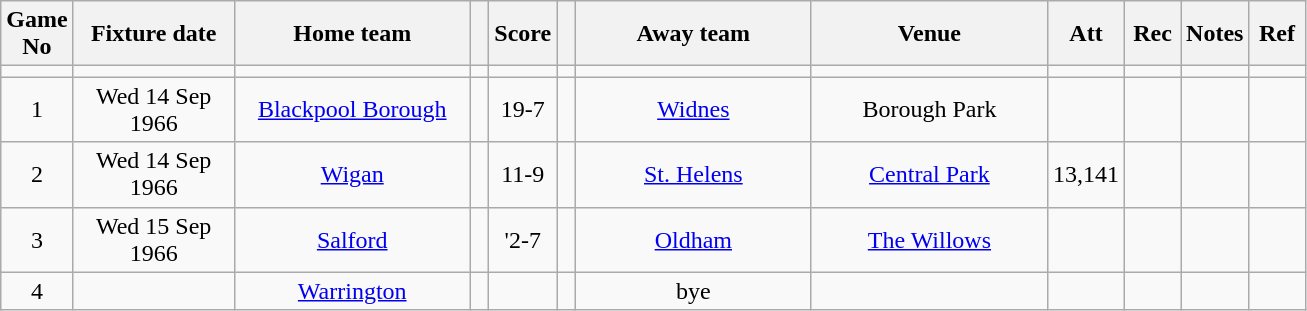<table class="wikitable" style="text-align:center;">
<tr>
<th width=20 abbr="No">Game No</th>
<th width=100 abbr="Date">Fixture date</th>
<th width=150 abbr="Home team">Home team</th>
<th width=5 abbr="space"></th>
<th width=20 abbr="Score">Score</th>
<th width=5 abbr="space"></th>
<th width=150 abbr="Away team">Away team</th>
<th width=150 abbr="Venue">Venue</th>
<th width=30 abbr="Att">Att</th>
<th width=30 abbr="Rec">Rec</th>
<th width=20 abbr="Notes">Notes</th>
<th width=30 abbr="Ref">Ref</th>
</tr>
<tr>
<td></td>
<td></td>
<td></td>
<td></td>
<td></td>
<td></td>
<td></td>
<td></td>
<td></td>
<td></td>
<td></td>
</tr>
<tr>
<td>1</td>
<td>Wed 14 Sep 1966</td>
<td><a href='#'>Blackpool Borough</a></td>
<td></td>
<td>19-7</td>
<td></td>
<td><a href='#'>Widnes</a></td>
<td>Borough Park</td>
<td></td>
<td></td>
<td></td>
<td></td>
</tr>
<tr>
<td>2</td>
<td>Wed 14 Sep 1966</td>
<td><a href='#'>Wigan</a></td>
<td></td>
<td>11-9</td>
<td></td>
<td><a href='#'>St. Helens</a></td>
<td><a href='#'>Central Park</a></td>
<td>13,141</td>
<td></td>
<td></td>
<td></td>
</tr>
<tr>
<td>3</td>
<td>Wed 15 Sep 1966</td>
<td><a href='#'>Salford</a></td>
<td></td>
<td>'2-7</td>
<td></td>
<td><a href='#'>Oldham</a></td>
<td><a href='#'>The Willows</a></td>
<td></td>
<td></td>
<td></td>
<td></td>
</tr>
<tr>
<td>4</td>
<td></td>
<td><a href='#'>Warrington</a></td>
<td></td>
<td></td>
<td></td>
<td>bye</td>
<td></td>
<td></td>
<td></td>
<td></td>
<td></td>
</tr>
</table>
